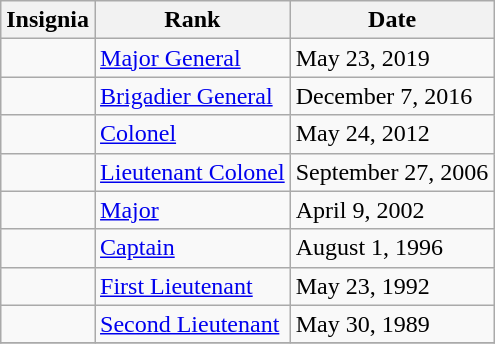<table class="wikitable">
<tr>
<th>Insignia</th>
<th>Rank</th>
<th>Date</th>
</tr>
<tr>
<td></td>
<td><a href='#'>Major General</a></td>
<td>May 23, 2019</td>
</tr>
<tr>
<td></td>
<td><a href='#'>Brigadier General</a></td>
<td>December 7, 2016</td>
</tr>
<tr>
<td></td>
<td><a href='#'>Colonel</a></td>
<td>May 24, 2012</td>
</tr>
<tr>
<td></td>
<td><a href='#'>Lieutenant Colonel</a></td>
<td>September 27, 2006</td>
</tr>
<tr>
<td></td>
<td><a href='#'>Major</a></td>
<td>April 9, 2002</td>
</tr>
<tr>
<td></td>
<td><a href='#'>Captain</a></td>
<td>August 1, 1996</td>
</tr>
<tr>
<td></td>
<td><a href='#'>First Lieutenant</a></td>
<td>May 23, 1992</td>
</tr>
<tr>
<td></td>
<td><a href='#'>Second Lieutenant</a></td>
<td>May 30, 1989</td>
</tr>
<tr>
</tr>
</table>
